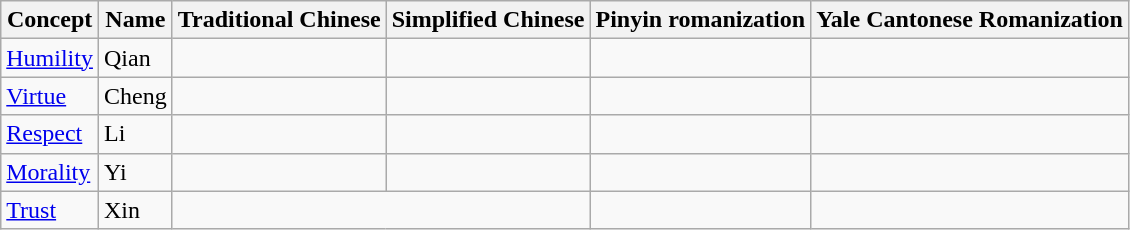<table class="wikitable">
<tr>
<th>Concept</th>
<th>Name</th>
<th>Traditional Chinese</th>
<th>Simplified Chinese</th>
<th>Pinyin romanization</th>
<th>Yale Cantonese Romanization</th>
</tr>
<tr>
<td><a href='#'>Humility</a></td>
<td>Qian</td>
<td></td>
<td></td>
<td></td>
<td></td>
</tr>
<tr>
<td><a href='#'>Virtue</a></td>
<td>Cheng</td>
<td></td>
<td></td>
<td></td>
<td></td>
</tr>
<tr>
<td><a href='#'>Respect</a></td>
<td>Li</td>
<td></td>
<td></td>
<td></td>
<td></td>
</tr>
<tr>
<td><a href='#'>Morality</a></td>
<td>Yi</td>
<td></td>
<td></td>
<td></td>
<td></td>
</tr>
<tr>
<td><a href='#'>Trust</a></td>
<td>Xin</td>
<td colspan=2></td>
<td></td>
<td></td>
</tr>
</table>
